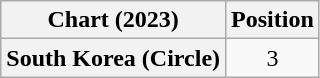<table class="wikitable plainrowheaders" style="text-align:center">
<tr>
<th scope="col">Chart (2023)</th>
<th scope="col">Position</th>
</tr>
<tr>
<th scope="row">South Korea (Circle)</th>
<td>3</td>
</tr>
</table>
